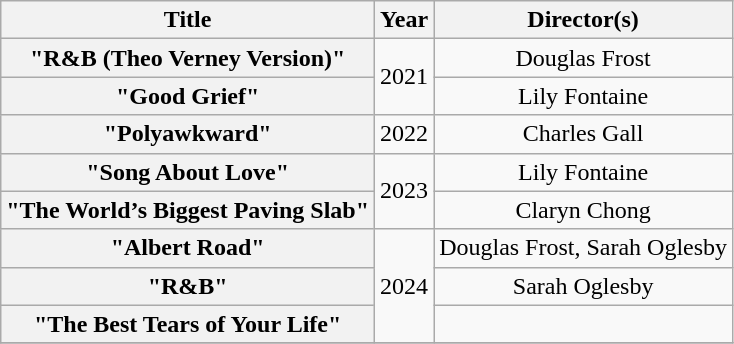<table class="wikitable plainrowheaders" style="text-align:center;">
<tr>
<th scope="col">Title</th>
<th scope="col">Year</th>
<th scope="col">Director(s)</th>
</tr>
<tr>
<th scope="row">"R&B (Theo Verney Version)"</th>
<td rowspan="2">2021</td>
<td rowspan="1">Douglas Frost</td>
</tr>
<tr>
<th scope="row">"Good Grief"</th>
<td rowspan="1">Lily Fontaine</td>
</tr>
<tr>
<th scope="row">"Polyawkward"</th>
<td rowspan="1">2022</td>
<td rowspan="1">Charles Gall</td>
</tr>
<tr>
<th scope="row">"Song About Love"</th>
<td rowspan="2">2023</td>
<td rowspan="1">Lily Fontaine</td>
</tr>
<tr>
<th scope="row">"The World’s Biggest Paving Slab"</th>
<td rowspan="1">Claryn Chong</td>
</tr>
<tr>
<th scope="row">"Albert Road"</th>
<td rowspan="3">2024</td>
<td rowspan="1">Douglas Frost, Sarah Oglesby</td>
</tr>
<tr>
<th scope="row">"R&B"</th>
<td rowspan="1">Sarah Oglesby</td>
</tr>
<tr>
<th scope="row">"The Best Tears of Your Life"</th>
<td rowspan="1"></td>
</tr>
<tr>
</tr>
</table>
